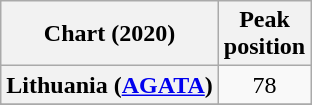<table class="wikitable sortable plainrowheaders" style="text-align:center">
<tr>
<th scope="col">Chart (2020)</th>
<th scope="col">Peak<br>position</th>
</tr>
<tr>
<th scope="row">Lithuania (<a href='#'>AGATA</a>)</th>
<td>78</td>
</tr>
<tr>
</tr>
<tr>
</tr>
</table>
